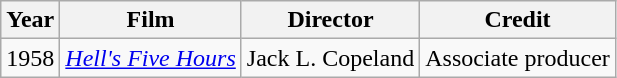<table class="wikitable">
<tr>
<th>Year</th>
<th>Film</th>
<th>Director</th>
<th>Credit</th>
</tr>
<tr>
<td>1958</td>
<td><em><a href='#'>Hell's Five Hours</a></em></td>
<td>Jack L. Copeland</td>
<td>Associate producer</td>
</tr>
</table>
